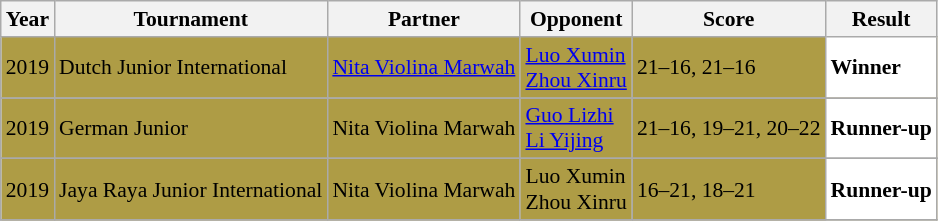<table class="sortable wikitable" style="font-size: 90%;">
<tr>
<th>Year</th>
<th>Tournament</th>
<th>Partner</th>
<th>Opponent</th>
<th>Score</th>
<th>Result</th>
</tr>
<tr style="background:#AE9C45">
<td align="center">2019</td>
<td align="left">Dutch Junior International</td>
<td align="left"> <a href='#'>Nita Violina Marwah</a></td>
<td align="left"> <a href='#'>Luo Xumin</a><br> <a href='#'>Zhou Xinru</a></td>
<td align="left">21–16, 21–16</td>
<td style="text-align:left; background:white"> <strong>Winner</strong></td>
</tr>
<tr>
</tr>
<tr style="background:#AE9C45">
<td align="center">2019</td>
<td align="left">German Junior</td>
<td align="left"> Nita Violina Marwah</td>
<td align="left"> <a href='#'>Guo Lizhi</a><br> <a href='#'>Li Yijing</a></td>
<td align="left">21–16, 19–21, 20–22</td>
<td style="text-align:left; background:white"> <strong>Runner-up</strong></td>
</tr>
<tr>
</tr>
<tr style="background:#AE9C45">
<td align="center">2019</td>
<td align="left">Jaya Raya Junior International</td>
<td align="left"> Nita Violina Marwah</td>
<td align="left"> Luo Xumin <br> Zhou Xinru</td>
<td align="left">16–21, 18–21</td>
<td style="text-align:left; background:white"> <strong>Runner-up</strong></td>
</tr>
<tr>
</tr>
</table>
